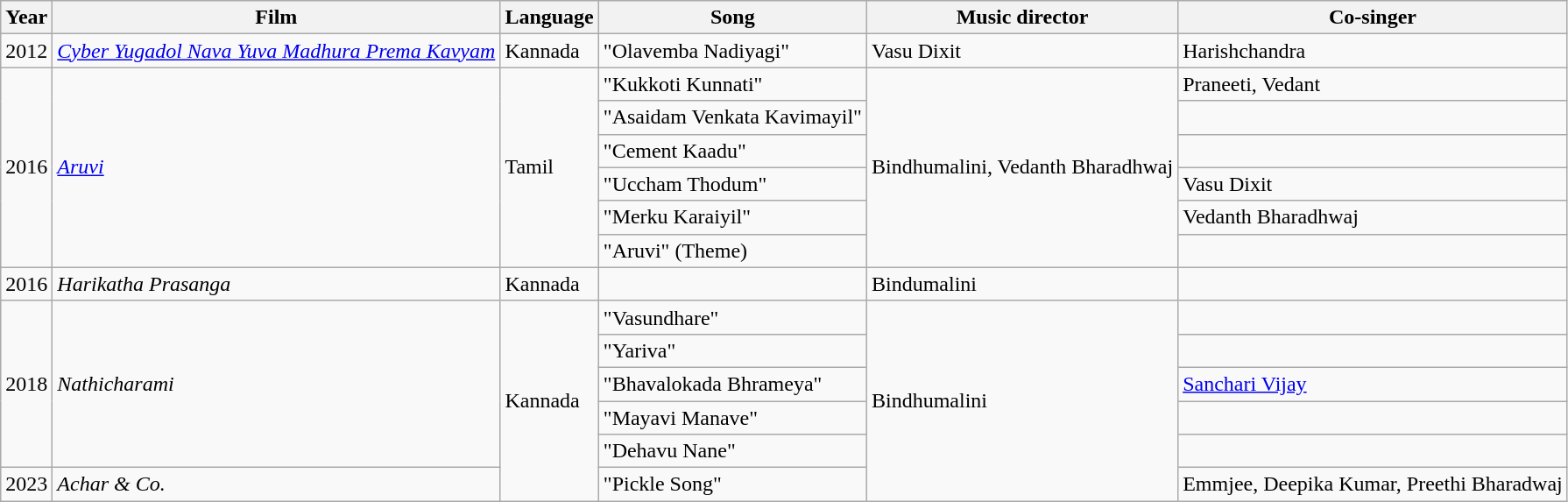<table class="wikitable">
<tr>
<th>Year</th>
<th>Film</th>
<th>Language</th>
<th>Song</th>
<th>Music director</th>
<th>Co-singer</th>
</tr>
<tr>
<td>2012</td>
<td><em><a href='#'>Cyber Yugadol Nava Yuva Madhura Prema Kavyam</a></em></td>
<td>Kannada</td>
<td>"Olavemba Nadiyagi"</td>
<td>Vasu Dixit</td>
<td>Harishchandra</td>
</tr>
<tr>
<td rowspan=6>2016</td>
<td rowspan=6><em><a href='#'>Aruvi</a></em></td>
<td rowspan=6>Tamil</td>
<td>"Kukkoti Kunnati"</td>
<td rowspan=6>Bindhumalini, Vedanth Bharadhwaj</td>
<td rowspan=>Praneeti, Vedant</td>
</tr>
<tr>
<td>"Asaidam Venkata Kavimayil"</td>
<td></td>
</tr>
<tr>
<td>"Cement Kaadu"</td>
<td></td>
</tr>
<tr>
<td>"Uccham Thodum"</td>
<td>Vasu Dixit</td>
</tr>
<tr>
<td>"Merku Karaiyil"</td>
<td>Vedanth Bharadhwaj</td>
</tr>
<tr>
<td>"Aruvi" (Theme)</td>
<td></td>
</tr>
<tr>
<td>2016</td>
<td><em>Harikatha Prasanga</em></td>
<td>Kannada</td>
<td></td>
<td>Bindumalini</td>
<td></td>
</tr>
<tr>
<td rowspan=5>2018</td>
<td rowspan=5><em>Nathicharami</em></td>
<td rowspan=6>Kannada</td>
<td>"Vasundhare"</td>
<td rowspan=6>Bindhumalini</td>
<td rowspan=></td>
</tr>
<tr>
<td>"Yariva"</td>
<td></td>
</tr>
<tr>
<td>"Bhavalokada Bhrameya"</td>
<td><a href='#'>Sanchari Vijay</a></td>
</tr>
<tr>
<td>"Mayavi Manave"</td>
<td></td>
</tr>
<tr>
<td>"Dehavu Nane"</td>
<td></td>
</tr>
<tr>
<td>2023</td>
<td><em>Achar & Co.</em></td>
<td>"Pickle Song"</td>
<td>Emmjee, Deepika Kumar, Preethi Bharadwaj</td>
</tr>
</table>
